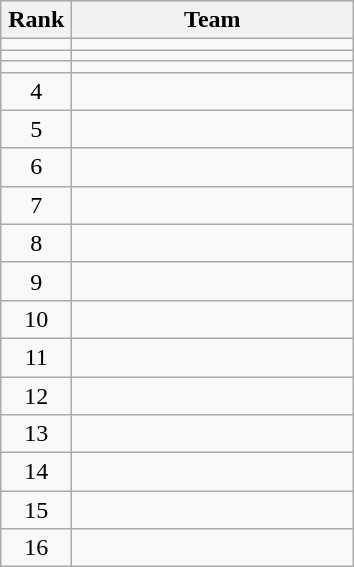<table class="wikitable" style="text-align: center;">
<tr>
<th width=40>Rank</th>
<th width=180>Team</th>
</tr>
<tr>
<td></td>
<td align=left></td>
</tr>
<tr>
<td></td>
<td align=left></td>
</tr>
<tr>
<td></td>
<td align=left></td>
</tr>
<tr>
<td>4</td>
<td align=left></td>
</tr>
<tr>
<td>5</td>
<td align=left></td>
</tr>
<tr>
<td>6</td>
<td align=left></td>
</tr>
<tr>
<td>7</td>
<td align=left></td>
</tr>
<tr>
<td>8</td>
<td align=left></td>
</tr>
<tr>
<td>9</td>
<td align=left></td>
</tr>
<tr>
<td>10</td>
<td align=left></td>
</tr>
<tr>
<td>11</td>
<td align=left></td>
</tr>
<tr>
<td>12</td>
<td align=left></td>
</tr>
<tr>
<td>13</td>
<td align=left></td>
</tr>
<tr>
<td>14</td>
<td align=left></td>
</tr>
<tr>
<td>15</td>
<td align=left></td>
</tr>
<tr>
<td>16</td>
<td align=left></td>
</tr>
</table>
